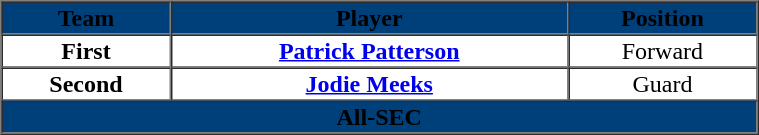<table cellpadding="1" border="1" cellspacing="0" width="40%">
<tr>
<th bgcolor="#00407a"><span>Team</span></th>
<th bgcolor="#00407a"><span>Player</span></th>
<th bgcolor="#00407a"><span>Position</span></th>
</tr>
<tr align="center">
</tr>
<tr align="center">
<td><strong>First</strong></td>
<td><strong><a href='#'>Patrick Patterson</a></strong></td>
<td>Forward</td>
</tr>
<tr align="center">
<td><strong>Second</strong></td>
<td><strong><a href='#'>Jodie Meeks</a></strong></td>
<td>Guard</td>
</tr>
<tr align="center">
<td colspan=3 bgcolor="#00407a"><span><strong>All-SEC</strong></span></td>
</tr>
</table>
